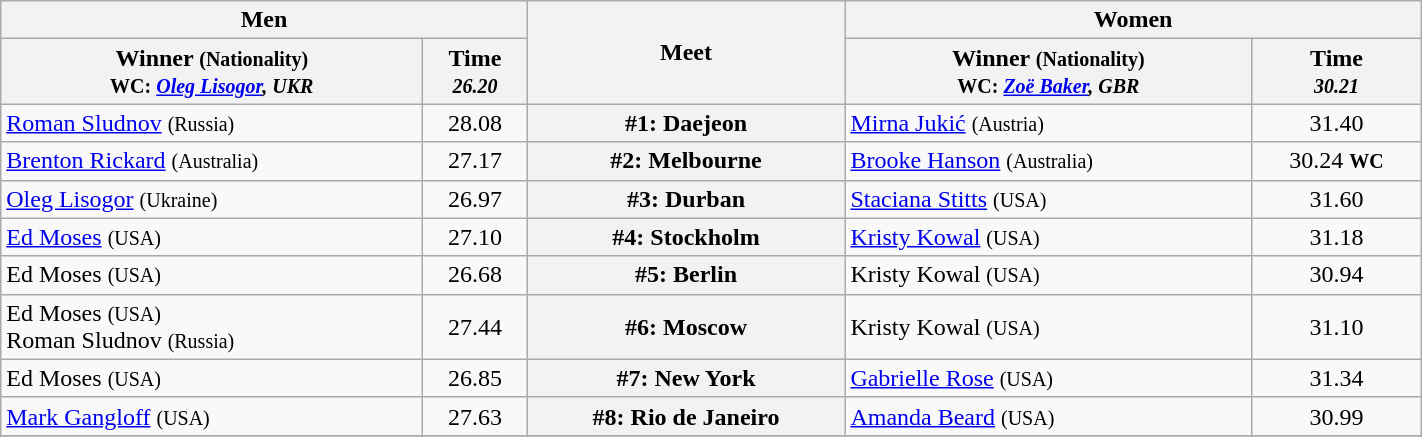<table class=wikitable width="75%">
<tr>
<th colspan="2">Men</th>
<th rowspan="2">Meet</th>
<th colspan="2">Women</th>
</tr>
<tr>
<th>Winner <small>(Nationality)<br> WC: <em><a href='#'>Oleg Lisogor</a>, UKR</em></small></th>
<th>Time <br><small> <em>26.20</em> </small></th>
<th>Winner <small>(Nationality)<br>WC: <em><a href='#'>Zoë Baker</a>, GBR</em></small></th>
<th>Time<br><small><em>30.21</em></small></th>
</tr>
<tr>
<td> <a href='#'>Roman Sludnov</a> <small>(Russia)</small></td>
<td align=center>28.08</td>
<th>#1: Daejeon</th>
<td> <a href='#'>Mirna Jukić</a> <small>(Austria)</small></td>
<td align=center>31.40</td>
</tr>
<tr>
<td> <a href='#'>Brenton Rickard</a> <small>(Australia)</small></td>
<td align=center>27.17</td>
<th>#2: Melbourne</th>
<td> <a href='#'>Brooke Hanson</a> <small>(Australia)</small></td>
<td align=center>30.24 <small><strong>WC</strong></small></td>
</tr>
<tr>
<td> <a href='#'>Oleg Lisogor</a> <small>(Ukraine)</small></td>
<td align=center>26.97</td>
<th>#3: Durban</th>
<td> <a href='#'>Staciana Stitts</a> <small>(USA)</small></td>
<td align=center>31.60</td>
</tr>
<tr>
<td> <a href='#'>Ed Moses</a> <small>(USA)</small></td>
<td align=center>27.10</td>
<th>#4: Stockholm</th>
<td> <a href='#'>Kristy Kowal</a> <small>(USA)</small></td>
<td align=center>31.18</td>
</tr>
<tr>
<td> Ed Moses <small>(USA)</small></td>
<td align=center>26.68</td>
<th>#5: Berlin</th>
<td> Kristy Kowal <small>(USA)</small></td>
<td align=center>30.94</td>
</tr>
<tr>
<td> Ed Moses <small>(USA)</small><br>  Roman Sludnov <small>(Russia)</small></td>
<td align=center>27.44</td>
<th>#6: Moscow</th>
<td> Kristy Kowal <small>(USA)</small></td>
<td align=center>31.10</td>
</tr>
<tr>
<td> Ed Moses <small>(USA)</small></td>
<td align=center>26.85</td>
<th>#7: New York</th>
<td> <a href='#'>Gabrielle Rose</a> <small>(USA)</small></td>
<td align=center>31.34</td>
</tr>
<tr>
<td> <a href='#'>Mark Gangloff</a> <small>(USA)</small></td>
<td align=center>27.63</td>
<th>#8: Rio de Janeiro</th>
<td> <a href='#'>Amanda Beard</a> <small>(USA)</small></td>
<td align=center>30.99</td>
</tr>
<tr>
</tr>
</table>
